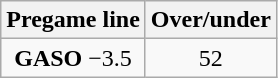<table class="wikitable">
<tr align="center">
<th style=>Pregame line</th>
<th style=>Over/under</th>
</tr>
<tr align="center">
<td><strong>GASO</strong> −3.5</td>
<td>52</td>
</tr>
</table>
